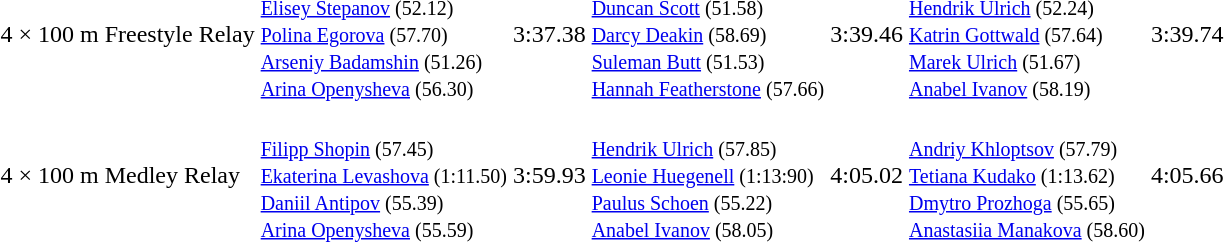<table>
<tr>
<td>4 × 100 m Freestyle Relay</td>
<td> <br><small>  <a href='#'>Elisey Stepanov</a> (52.12)<br><a href='#'>Polina Egorova</a> (57.70)<br> <a href='#'>Arseniy Badamshin</a> (51.26)<br><a href='#'>Arina Openysheva</a> (56.30)</small></td>
<td>3:37.38</td>
<td> <br><small> <a href='#'>Duncan Scott</a> (51.58)<br><a href='#'>Darcy Deakin</a> (58.69)<br> <a href='#'>Suleman Butt</a> (51.53)<br><a href='#'>Hannah Featherstone</a> (57.66)</small></td>
<td>3:39.46</td>
<td> <br><small> <a href='#'>Hendrik Ulrich</a> (52.24)<br><a href='#'>Katrin Gottwald</a> (57.64)<br> <a href='#'>Marek Ulrich</a> (51.67)<br><a href='#'>Anabel Ivanov</a> (58.19)</small></td>
<td>3:39.74</td>
</tr>
<tr>
<td>4 × 100 m Medley Relay</td>
<td> <br><small>  <a href='#'>Filipp Shopin</a> (57.45)<br><a href='#'>Ekaterina Levashova</a> (1:11.50)<br> <a href='#'>Daniil Antipov</a> (55.39)<br><a href='#'>Arina Openysheva</a> (55.59)</small></td>
<td>3:59.93</td>
<td> <br><small> <a href='#'>Hendrik Ulrich</a> (57.85)<br><a href='#'>Leonie Huegenell</a> (1:13:90)<br> <a href='#'>Paulus Schoen</a> (55.22)<br><a href='#'>Anabel Ivanov</a> (58.05)</small></td>
<td>4:05.02</td>
<td> <br><small> <a href='#'>Andriy Khloptsov</a> (57.79)<br><a href='#'>Tetiana Kudako</a> (1:13.62)<br> <a href='#'>Dmytro Prozhoga</a> (55.65)<br><a href='#'>Anastasiia Manakova</a> (58.60)</small></td>
<td>4:05.66</td>
</tr>
</table>
